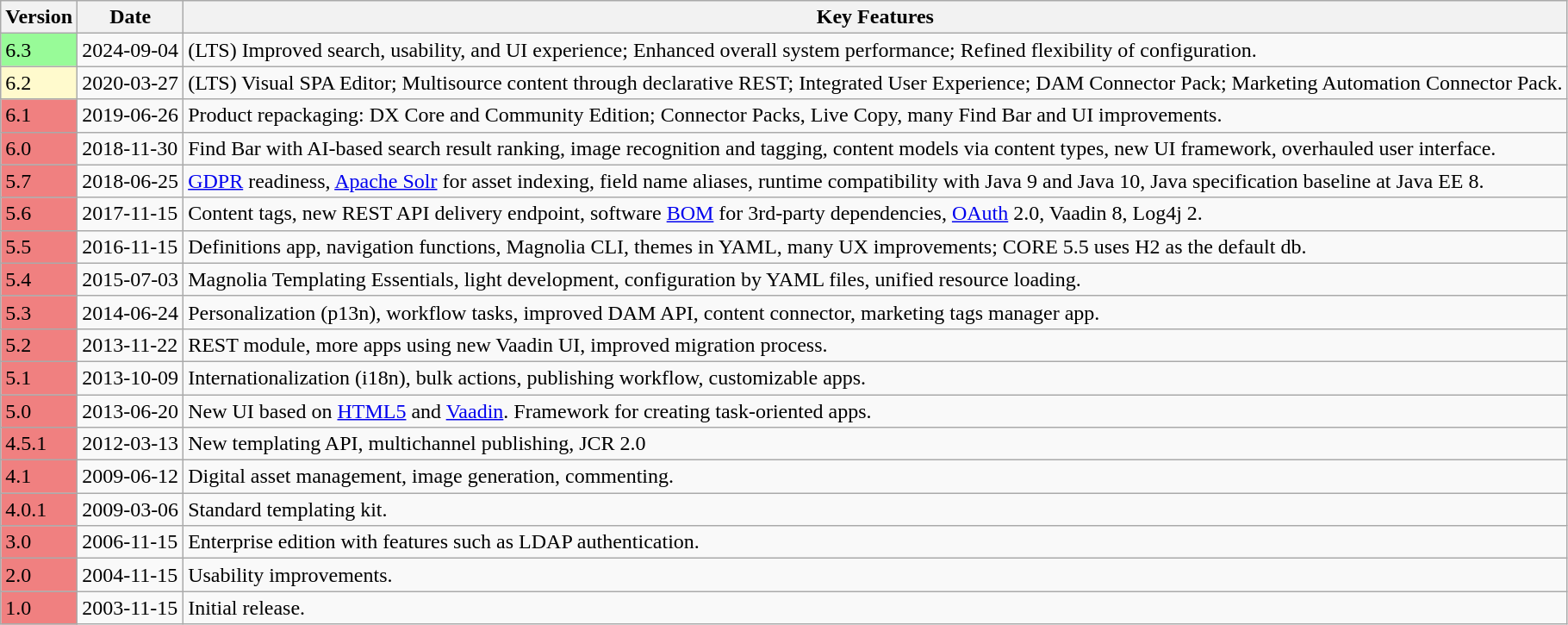<table class="wikitable">
<tr>
<th>Version</th>
<th>Date</th>
<th>Key Features</th>
</tr>
<tr>
<td style="background:PaleGreen;">6.3</td>
<td>2024-09-04</td>
<td>(LTS) Improved search, usability, and UI experience; Enhanced overall system performance; Refined flexibility of configuration.</td>
</tr>
<tr>
<td style="background:LemonChiffon;">6.2</td>
<td>2020-03-27</td>
<td>(LTS) Visual SPA Editor; Multisource content through declarative REST; Integrated User Experience; DAM Connector Pack; Marketing Automation Connector Pack.</td>
</tr>
<tr>
<td style="background:LightCoral;">6.1</td>
<td>2019-06-26</td>
<td>Product repackaging: DX Core and Community Edition; Connector Packs, Live Copy, many Find Bar and UI improvements.</td>
</tr>
<tr>
<td style="background:LightCoral;">6.0</td>
<td>2018-11-30</td>
<td>Find Bar with AI-based search result ranking, image recognition and tagging, content models via content types, new UI framework, overhauled user interface.</td>
</tr>
<tr>
<td style="background:LightCoral;">5.7</td>
<td>2018-06-25</td>
<td><a href='#'>GDPR</a> readiness, <a href='#'>Apache Solr</a> for asset indexing, field name aliases, runtime compatibility with Java 9 and Java 10, Java specification baseline at Java EE 8.</td>
</tr>
<tr>
<td style="background:LightCoral;">5.6</td>
<td>2017-11-15</td>
<td>Content tags, new REST API delivery endpoint, software <a href='#'>BOM</a> for 3rd-party dependencies, <a href='#'>OAuth</a> 2.0, Vaadin 8, Log4j 2.</td>
</tr>
<tr>
<td style="background:LightCoral;">5.5</td>
<td>2016-11-15</td>
<td>Definitions app, navigation functions, Magnolia CLI, themes in YAML, many UX improvements; CORE 5.5 uses H2 as the default db.</td>
</tr>
<tr>
<td style="background:LightCoral;">5.4</td>
<td>2015-07-03</td>
<td>Magnolia Templating Essentials, light development, configuration by YAML files, unified resource loading.</td>
</tr>
<tr>
<td style="background:LightCoral;">5.3</td>
<td>2014-06-24</td>
<td>Personalization (p13n), workflow tasks, improved DAM API, content connector, marketing tags manager app.</td>
</tr>
<tr>
<td style="background:LightCoral;">5.2</td>
<td>2013-11-22</td>
<td>REST module, more apps using new Vaadin UI, improved migration process.</td>
</tr>
<tr>
<td style="background:LightCoral;">5.1</td>
<td>2013-10-09</td>
<td>Internationalization (i18n), bulk actions, publishing workflow, customizable apps.</td>
</tr>
<tr>
<td style="background:LightCoral;">5.0</td>
<td>2013-06-20</td>
<td>New UI based on <a href='#'>HTML5</a> and <a href='#'>Vaadin</a>. Framework for creating task-oriented apps.</td>
</tr>
<tr>
<td style="background:LightCoral;">4.5.1</td>
<td>2012-03-13</td>
<td>New templating API, multichannel publishing, JCR 2.0 </td>
</tr>
<tr>
<td style="background:LightCoral;">4.1</td>
<td>2009-06-12</td>
<td>Digital asset management, image generation, commenting.</td>
</tr>
<tr>
<td style="background:LightCoral;">4.0.1</td>
<td>2009-03-06</td>
<td>Standard templating kit.</td>
</tr>
<tr>
<td style="background:LightCoral;">3.0</td>
<td>2006-11-15</td>
<td>Enterprise edition with features such as LDAP authentication.</td>
</tr>
<tr>
<td style="background:LightCoral;">2.0</td>
<td>2004-11-15</td>
<td>Usability improvements.</td>
</tr>
<tr>
<td style="background:LightCoral;">1.0</td>
<td>2003-11-15</td>
<td>Initial release.</td>
</tr>
</table>
